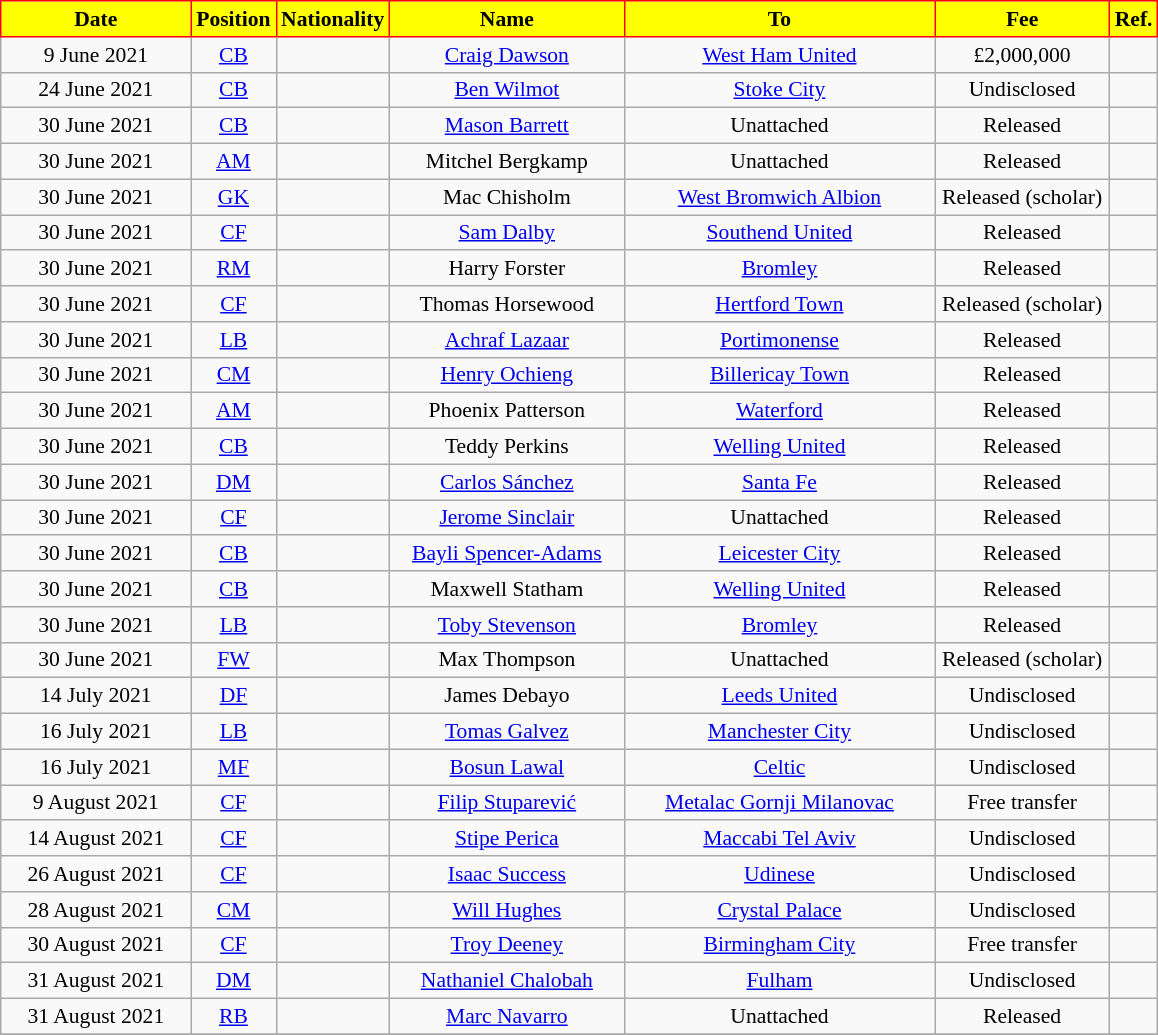<table class="wikitable"  style="text-align:center; font-size:90%; ">
<tr>
<th style="background:#FFFF00; color:black; border:1px solid red; width:120px;">Date</th>
<th style="background:#FFFF00; color:black; border:1px solid red; width:50px;">Position</th>
<th style="background:#FFFF00; color:black; border:1px solid red; width:50px;">Nationality</th>
<th style="background:#FFFF00; color:black; border:1px solid red; width:150px;">Name</th>
<th style="background:#FFFF00; color:black; border:1px solid red; width:200px;">To</th>
<th style="background:#FFFF00; color:black; border:1px solid red; width:110px;">Fee</th>
<th style="background:#FFFF00; color:black; border:1px solid red; width:25px;">Ref.</th>
</tr>
<tr>
<td>9 June 2021</td>
<td><a href='#'>CB</a></td>
<td></td>
<td><a href='#'>Craig Dawson</a></td>
<td> <a href='#'>West Ham United</a></td>
<td>£2,000,000</td>
<td></td>
</tr>
<tr>
<td>24 June 2021</td>
<td><a href='#'>CB</a></td>
<td></td>
<td><a href='#'>Ben Wilmot</a></td>
<td> <a href='#'>Stoke City</a></td>
<td>Undisclosed</td>
<td></td>
</tr>
<tr>
<td>30 June 2021</td>
<td><a href='#'>CB</a></td>
<td></td>
<td><a href='#'>Mason Barrett</a></td>
<td> Unattached</td>
<td>Released</td>
<td></td>
</tr>
<tr>
<td>30 June 2021</td>
<td><a href='#'>AM</a></td>
<td></td>
<td>Mitchel Bergkamp</td>
<td> Unattached</td>
<td>Released</td>
<td></td>
</tr>
<tr>
<td>30 June 2021</td>
<td><a href='#'>GK</a></td>
<td></td>
<td>Mac Chisholm</td>
<td> <a href='#'>West Bromwich Albion</a></td>
<td>Released (scholar)</td>
<td></td>
</tr>
<tr>
<td>30 June 2021</td>
<td><a href='#'>CF</a></td>
<td></td>
<td><a href='#'>Sam Dalby</a></td>
<td> <a href='#'>Southend United</a></td>
<td>Released</td>
<td></td>
</tr>
<tr>
<td>30 June 2021</td>
<td><a href='#'>RM</a></td>
<td></td>
<td>Harry Forster</td>
<td> <a href='#'>Bromley</a></td>
<td>Released</td>
<td></td>
</tr>
<tr>
<td>30 June 2021</td>
<td><a href='#'>CF</a></td>
<td></td>
<td>Thomas Horsewood</td>
<td> <a href='#'>Hertford Town</a></td>
<td>Released (scholar)</td>
<td></td>
</tr>
<tr>
<td>30 June 2021</td>
<td><a href='#'>LB</a></td>
<td></td>
<td><a href='#'>Achraf Lazaar</a></td>
<td> <a href='#'>Portimonense</a></td>
<td>Released</td>
<td></td>
</tr>
<tr>
<td>30 June 2021</td>
<td><a href='#'>CM</a></td>
<td></td>
<td><a href='#'>Henry Ochieng</a></td>
<td> <a href='#'>Billericay Town</a></td>
<td>Released</td>
<td></td>
</tr>
<tr>
<td>30 June 2021</td>
<td><a href='#'>AM</a></td>
<td></td>
<td>Phoenix Patterson</td>
<td> <a href='#'>Waterford</a></td>
<td>Released</td>
<td></td>
</tr>
<tr>
<td>30 June 2021</td>
<td><a href='#'>CB</a></td>
<td></td>
<td>Teddy Perkins</td>
<td> <a href='#'>Welling United</a></td>
<td>Released</td>
<td></td>
</tr>
<tr>
<td>30 June 2021</td>
<td><a href='#'>DM</a></td>
<td></td>
<td><a href='#'>Carlos Sánchez</a></td>
<td> <a href='#'>Santa Fe</a></td>
<td>Released</td>
<td></td>
</tr>
<tr>
<td>30 June 2021</td>
<td><a href='#'>CF</a></td>
<td></td>
<td><a href='#'>Jerome Sinclair</a></td>
<td> Unattached</td>
<td>Released</td>
<td></td>
</tr>
<tr>
<td>30 June 2021</td>
<td><a href='#'>CB</a></td>
<td></td>
<td><a href='#'>Bayli Spencer-Adams</a></td>
<td> <a href='#'>Leicester City</a></td>
<td>Released</td>
<td></td>
</tr>
<tr>
<td>30 June 2021</td>
<td><a href='#'>CB</a></td>
<td></td>
<td>Maxwell Statham</td>
<td> <a href='#'>Welling United</a></td>
<td>Released</td>
<td></td>
</tr>
<tr>
<td>30 June 2021</td>
<td><a href='#'>LB</a></td>
<td></td>
<td><a href='#'>Toby Stevenson</a></td>
<td> <a href='#'>Bromley</a></td>
<td>Released</td>
<td></td>
</tr>
<tr>
<td>30 June 2021</td>
<td><a href='#'>FW</a></td>
<td></td>
<td>Max Thompson</td>
<td> Unattached</td>
<td>Released (scholar)</td>
<td></td>
</tr>
<tr>
<td>14 July 2021</td>
<td><a href='#'>DF</a></td>
<td></td>
<td>James Debayo</td>
<td> <a href='#'>Leeds United</a></td>
<td>Undisclosed</td>
<td></td>
</tr>
<tr>
<td>16 July 2021</td>
<td><a href='#'>LB</a></td>
<td></td>
<td><a href='#'>Tomas Galvez</a></td>
<td> <a href='#'>Manchester City</a></td>
<td>Undisclosed</td>
<td></td>
</tr>
<tr>
<td>16 July 2021</td>
<td><a href='#'>MF</a></td>
<td></td>
<td><a href='#'>Bosun Lawal</a></td>
<td> <a href='#'>Celtic</a></td>
<td>Undisclosed</td>
<td></td>
</tr>
<tr>
<td>9 August 2021</td>
<td><a href='#'>CF</a></td>
<td></td>
<td><a href='#'>Filip Stuparević</a></td>
<td> <a href='#'>Metalac Gornji Milanovac</a></td>
<td>Free transfer</td>
<td></td>
</tr>
<tr>
<td>14 August 2021</td>
<td><a href='#'>CF</a></td>
<td></td>
<td><a href='#'>Stipe Perica</a></td>
<td> <a href='#'>Maccabi Tel Aviv</a></td>
<td>Undisclosed</td>
<td></td>
</tr>
<tr>
<td>26 August 2021</td>
<td><a href='#'>CF</a></td>
<td></td>
<td><a href='#'>Isaac Success</a></td>
<td> <a href='#'>Udinese</a></td>
<td>Undisclosed</td>
<td></td>
</tr>
<tr>
<td>28 August 2021</td>
<td><a href='#'>CM</a></td>
<td></td>
<td><a href='#'>Will Hughes</a></td>
<td> <a href='#'>Crystal Palace</a></td>
<td>Undisclosed</td>
<td></td>
</tr>
<tr>
<td>30 August 2021</td>
<td><a href='#'>CF</a></td>
<td></td>
<td><a href='#'>Troy Deeney</a></td>
<td> <a href='#'>Birmingham City</a></td>
<td>Free transfer</td>
<td></td>
</tr>
<tr>
<td>31 August 2021</td>
<td><a href='#'>DM</a></td>
<td></td>
<td><a href='#'>Nathaniel Chalobah</a></td>
<td> <a href='#'>Fulham</a></td>
<td>Undisclosed</td>
<td></td>
</tr>
<tr>
<td>31 August 2021</td>
<td><a href='#'>RB</a></td>
<td></td>
<td><a href='#'>Marc Navarro</a></td>
<td> Unattached</td>
<td>Released</td>
<td></td>
</tr>
<tr>
</tr>
</table>
